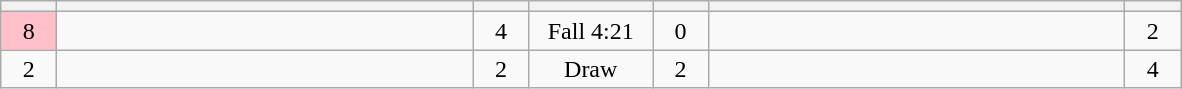<table class="wikitable" style="text-align: center;">
<tr>
<th width=30></th>
<th width=270></th>
<th width=30></th>
<th width=75></th>
<th width=30></th>
<th width=270></th>
<th width=30></th>
</tr>
<tr>
<td bgcolor=pink>8</td>
<td align=left></td>
<td>4</td>
<td>Fall 4:21</td>
<td>0</td>
<td align=left><strong></strong></td>
<td>2</td>
</tr>
<tr>
<td>2</td>
<td align=left></td>
<td>2</td>
<td>Draw</td>
<td>2</td>
<td align=left></td>
<td>4</td>
</tr>
</table>
